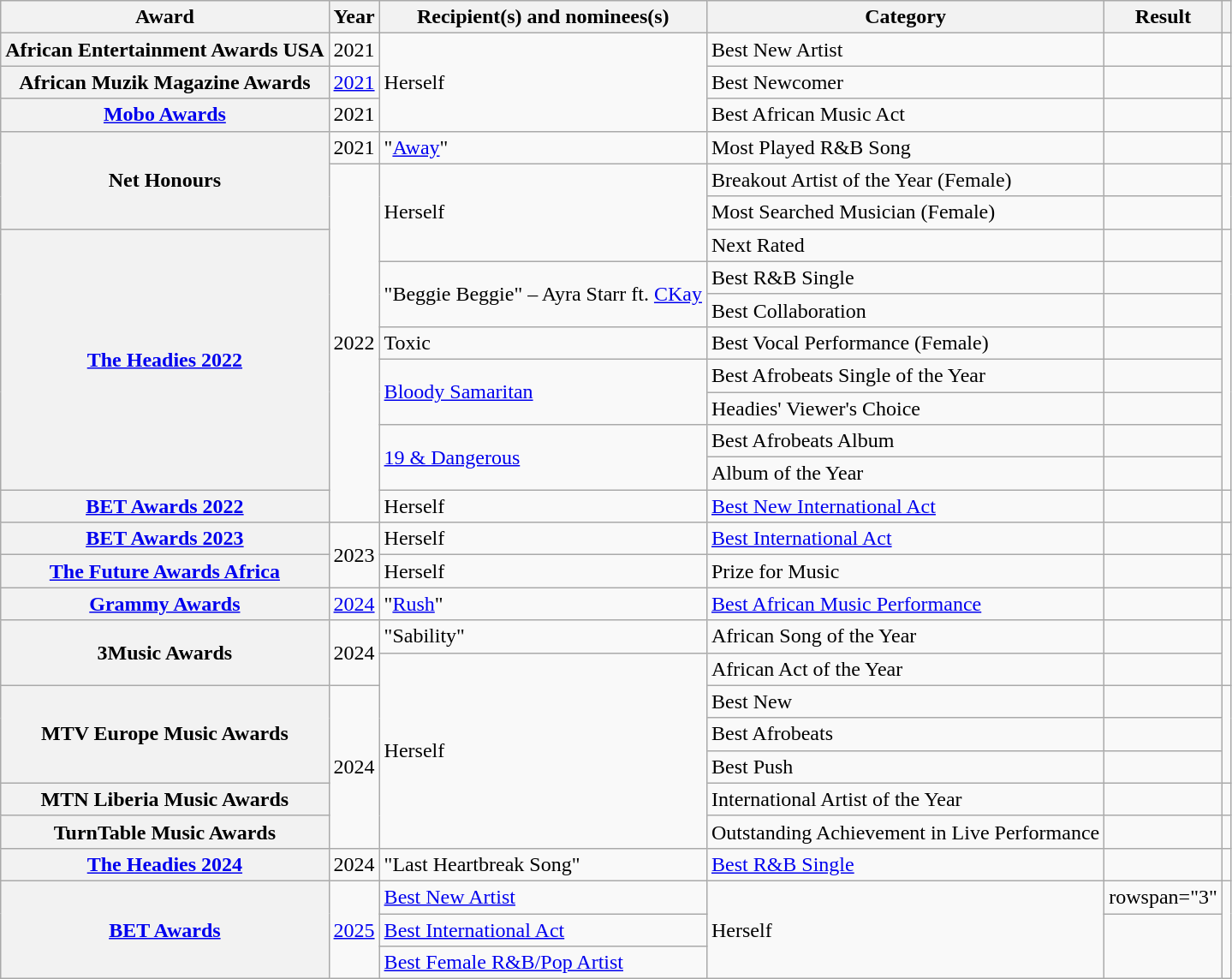<table class="wikitable sortable plainrowheaders">
<tr>
<th scope="col">Award</th>
<th scope="col">Year</th>
<th scope="col">Recipient(s) and nominees(s)</th>
<th scope="col">Category</th>
<th scope="col">Result</th>
<th scope="col" class="unsortable"></th>
</tr>
<tr>
<th scope="row">African Entertainment Awards USA</th>
<td>2021</td>
<td rowspan="3">Herself</td>
<td>Best New Artist</td>
<td></td>
<td style="text-align:center;"></td>
</tr>
<tr>
<th scope="row">African Muzik Magazine Awards</th>
<td><a href='#'>2021</a></td>
<td>Best Newcomer</td>
<td></td>
<td style="text-align:center;"></td>
</tr>
<tr>
<th scope="row"><a href='#'>Mobo Awards</a></th>
<td>2021</td>
<td>Best African Music Act</td>
<td></td>
<td style=text-align:center;"></td>
</tr>
<tr>
<th scope="row" rowspan="3">Net Honours</th>
<td>2021</td>
<td>"<a href='#'>Away</a>"</td>
<td>Most Played R&B Song</td>
<td></td>
<td style=text-align:center;"></td>
</tr>
<tr>
<td rowspan="11">2022</td>
<td rowspan="3">Herself</td>
<td>Breakout Artist of the Year (Female)</td>
<td></td>
<td rowspan="2" style="text-align:center;"></td>
</tr>
<tr>
<td>Most Searched Musician (Female)</td>
<td></td>
</tr>
<tr>
<th scope="row" rowspan="8"><a href='#'>The Headies 2022</a></th>
<td>Next Rated</td>
<td></td>
<td rowspan="8" style="text-align:center;"></td>
</tr>
<tr>
<td rowspan="2">"Beggie Beggie" – Ayra Starr ft. <a href='#'>CKay</a></td>
<td>Best R&B Single</td>
<td></td>
</tr>
<tr>
<td>Best Collaboration</td>
<td></td>
</tr>
<tr>
<td>Toxic</td>
<td>Best Vocal Performance (Female)</td>
<td></td>
</tr>
<tr>
<td rowspan="2"><a href='#'>Bloody Samaritan</a></td>
<td>Best Afrobeats Single of the Year</td>
<td></td>
</tr>
<tr>
<td>Headies' Viewer's Choice</td>
<td></td>
</tr>
<tr>
<td rowspan="2"><a href='#'>19 & Dangerous</a></td>
<td>Best Afrobeats Album</td>
<td></td>
</tr>
<tr>
<td>Album of the Year</td>
<td></td>
</tr>
<tr>
<th scope="row"><a href='#'>BET Awards 2022</a></th>
<td>Herself</td>
<td><a href='#'>Best New International Act</a></td>
<td></td>
<td style="text-align:center;"></td>
</tr>
<tr>
<th scope="row"><a href='#'>BET Awards 2023</a></th>
<td rowspan="2">2023</td>
<td>Herself</td>
<td><a href='#'>Best International Act</a></td>
<td></td>
<td style="text-align:center;"></td>
</tr>
<tr>
<th scope="row"><a href='#'>The Future Awards Africa</a></th>
<td rowspan="1">Herself</td>
<td>Prize for Music</td>
<td></td>
<td style="text-align:center;"></td>
</tr>
<tr>
<th scope="row"><a href='#'>Grammy Awards</a></th>
<td><a href='#'>2024</a></td>
<td>"<a href='#'>Rush</a>"</td>
<td><a href='#'>Best African Music Performance</a></td>
<td></td>
<td style="text-align:center;"></td>
</tr>
<tr>
<th scope="row" rowspan=2>3Music Awards</th>
<td rowspan=2>2024</td>
<td>"Sability"</td>
<td>African Song of the Year</td>
<td></td>
<td rowspan=2 style="text-align:center;"></td>
</tr>
<tr>
<td rowspan=6>Herself</td>
<td>African Act of the Year</td>
<td></td>
</tr>
<tr>
<th scope="row" rowspan=3>MTV Europe Music Awards</th>
<td rowspan=5>2024</td>
<td>Best New</td>
<td></td>
<td rowspan=3 style="text-align:center;"></td>
</tr>
<tr>
<td>Best Afrobeats</td>
<td></td>
</tr>
<tr>
<td>Best Push</td>
<td></td>
</tr>
<tr>
<th scope="row">MTN Liberia Music Awards</th>
<td>International Artist of the Year</td>
<td></td>
<td style="text-align:center;"></td>
</tr>
<tr>
<th scope="row">TurnTable Music Awards</th>
<td>Outstanding Achievement in Live Performance</td>
<td></td>
<td style="text-align:center;"></td>
</tr>
<tr>
<th scope="row"><a href='#'>The Headies 2024</a></th>
<td>2024</td>
<td>"Last Heartbreak Song"</td>
<td><a href='#'>Best R&B Single</a></td>
<td></td>
<td style="text-align:center;"></td>
</tr>
<tr>
<th scope="row" rowspan="3"><a href='#'>BET Awards</a></th>
<td rowspan="3"><a href='#'>2025</a></td>
<td><a href='#'>Best New Artist</a></td>
<td rowspan="3">Herself</td>
<td>rowspan="3" </td>
<td rowspan="3" style="text-align:center;"></td>
</tr>
<tr>
<td><a href='#'>Best International Act</a></td>
</tr>
<tr>
<td><a href='#'>Best Female R&B/Pop Artist</a></td>
</tr>
</table>
